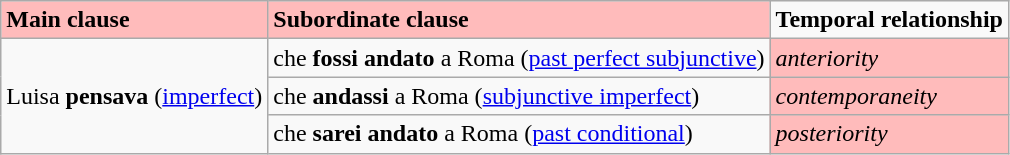<table class="wikitable">
<tr>
<td style="background: #FFBBBB;"><strong>Main clause</strong></td>
<td style="background: #FFBBBB;"><strong>Subordinate clause</strong></td>
<td><strong>Temporal relationship</strong></td>
</tr>
<tr>
<td rowspan=3>Luisa <strong>pensava</strong> (<a href='#'>imperfect</a>)</td>
<td>che <strong>fossi andato</strong> a Roma (<a href='#'>past perfect subjunctive</a>)</td>
<td style="background: #FFBBBB;"><em>anteriority</em></td>
</tr>
<tr>
<td>che <strong>andassi</strong> a Roma (<a href='#'>subjunctive imperfect</a>)</td>
<td style="background: #FFBBBB;"><em>contemporaneity</em></td>
</tr>
<tr>
<td>che <strong>sarei andato</strong> a Roma (<a href='#'>past conditional</a>)</td>
<td style="background: #FFBBBB;"><em>posteriority</em></td>
</tr>
</table>
